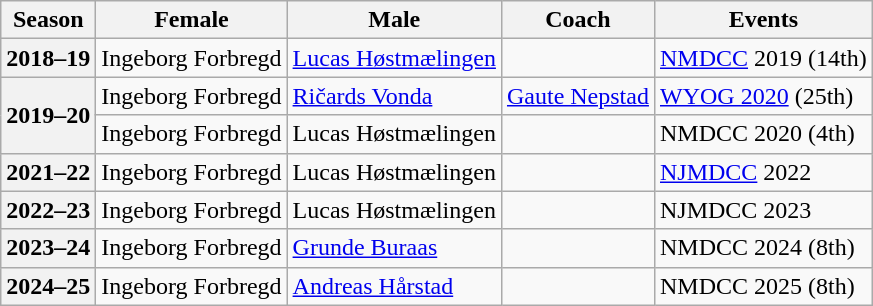<table class="wikitable">
<tr>
<th scope="col">Season</th>
<th scope="col">Female</th>
<th scope="col">Male</th>
<th scope="col">Coach</th>
<th scope="col">Events</th>
</tr>
<tr>
<th scope="row">2018–19</th>
<td>Ingeborg Forbregd</td>
<td><a href='#'>Lucas Høstmælingen</a></td>
<td></td>
<td><a href='#'>NMDCC</a> 2019 (14th)</td>
</tr>
<tr>
<th scope="row" rowspan="2">2019–20</th>
<td> Ingeborg Forbregd</td>
<td> <a href='#'>Ričards Vonda</a></td>
<td><a href='#'>Gaute Nepstad</a></td>
<td><a href='#'>WYOG 2020</a> (25th)</td>
</tr>
<tr>
<td>Ingeborg Forbregd</td>
<td>Lucas Høstmælingen</td>
<td></td>
<td>NMDCC 2020 (4th)</td>
</tr>
<tr>
<th scope="row">2021–22</th>
<td>Ingeborg Forbregd</td>
<td>Lucas Høstmælingen</td>
<td></td>
<td><a href='#'>NJMDCC</a> 2022 </td>
</tr>
<tr>
<th scope="row">2022–23</th>
<td>Ingeborg Forbregd</td>
<td>Lucas Høstmælingen</td>
<td></td>
<td>NJMDCC 2023 </td>
</tr>
<tr>
<th scope="row">2023–24</th>
<td>Ingeborg Forbregd</td>
<td><a href='#'>Grunde Buraas</a></td>
<td></td>
<td>NMDCC 2024 (8th)</td>
</tr>
<tr>
<th scope="row">2024–25</th>
<td>Ingeborg Forbregd</td>
<td><a href='#'>Andreas Hårstad</a></td>
<td></td>
<td>NMDCC 2025 (8th)</td>
</tr>
</table>
